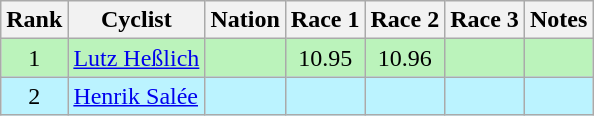<table class="wikitable sortable" style="text-align:center;">
<tr>
<th>Rank</th>
<th>Cyclist</th>
<th>Nation</th>
<th>Race 1</th>
<th>Race 2</th>
<th>Race 3</th>
<th>Notes</th>
</tr>
<tr bgcolor=bbf3bb>
<td>1</td>
<td align=left><a href='#'>Lutz Heßlich</a></td>
<td align=left></td>
<td>10.95</td>
<td>10.96</td>
<td></td>
<td></td>
</tr>
<tr bgcolor=bbf3ff>
<td>2</td>
<td align=left><a href='#'>Henrik Salée</a></td>
<td align=left></td>
<td></td>
<td></td>
<td></td>
<td></td>
</tr>
</table>
